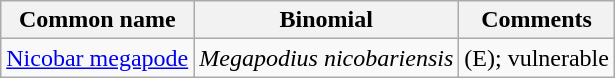<table class="wikitable">
<tr>
<th>Common name</th>
<th>Binomial</th>
<th>Comments</th>
</tr>
<tr>
<td><a href='#'>Nicobar megapode</a></td>
<td><em>Megapodius nicobariensis</em></td>
<td>(E); vulnerable</td>
</tr>
</table>
